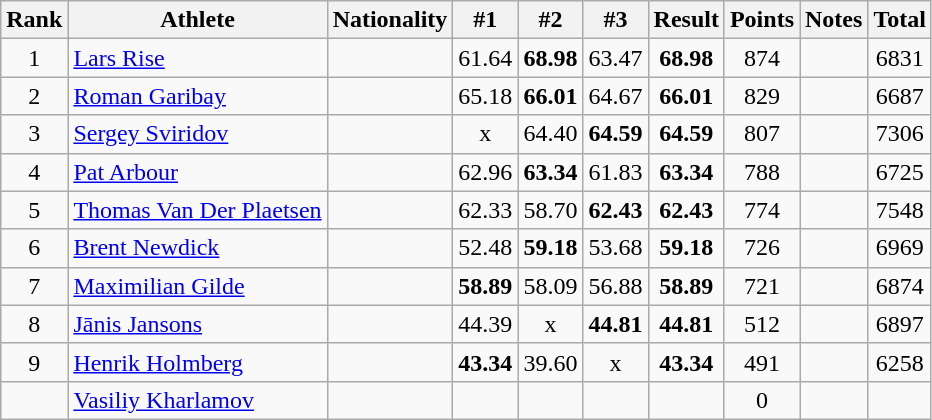<table class="wikitable sortable" style="text-align:center">
<tr>
<th>Rank</th>
<th>Athlete</th>
<th>Nationality</th>
<th>#1</th>
<th>#2</th>
<th>#3</th>
<th>Result</th>
<th>Points</th>
<th>Notes</th>
<th>Total</th>
</tr>
<tr>
<td>1</td>
<td align=left><a href='#'>Lars Rise</a></td>
<td align=left></td>
<td>61.64</td>
<td><strong>68.98</strong></td>
<td>63.47</td>
<td><strong>68.98</strong></td>
<td>874</td>
<td></td>
<td>6831</td>
</tr>
<tr>
<td>2</td>
<td align=left><a href='#'>Roman Garibay</a></td>
<td align=left></td>
<td>65.18</td>
<td><strong>66.01</strong></td>
<td>64.67</td>
<td><strong>66.01</strong></td>
<td>829</td>
<td></td>
<td>6687</td>
</tr>
<tr>
<td>3</td>
<td align=left><a href='#'>Sergey Sviridov</a></td>
<td align=left></td>
<td>x</td>
<td>64.40</td>
<td><strong>64.59</strong></td>
<td><strong>64.59</strong></td>
<td>807</td>
<td></td>
<td>7306</td>
</tr>
<tr>
<td>4</td>
<td align=left><a href='#'>Pat Arbour</a></td>
<td align=left></td>
<td>62.96</td>
<td><strong>63.34</strong></td>
<td>61.83</td>
<td><strong>63.34</strong></td>
<td>788</td>
<td></td>
<td>6725</td>
</tr>
<tr>
<td>5</td>
<td align=left><a href='#'>Thomas Van Der Plaetsen</a></td>
<td align=left></td>
<td>62.33</td>
<td>58.70</td>
<td><strong>62.43</strong></td>
<td><strong>62.43</strong></td>
<td>774</td>
<td></td>
<td>7548</td>
</tr>
<tr>
<td>6</td>
<td align=left><a href='#'>Brent Newdick</a></td>
<td align=left></td>
<td>52.48</td>
<td><strong>59.18</strong></td>
<td>53.68</td>
<td><strong>59.18</strong></td>
<td>726</td>
<td></td>
<td>6969</td>
</tr>
<tr>
<td>7</td>
<td align=left><a href='#'>Maximilian Gilde</a></td>
<td align=left></td>
<td><strong>58.89</strong></td>
<td>58.09</td>
<td>56.88</td>
<td><strong>58.89</strong></td>
<td>721</td>
<td></td>
<td>6874</td>
</tr>
<tr>
<td>8</td>
<td align=left><a href='#'>Jānis Jansons</a></td>
<td align=left></td>
<td>44.39</td>
<td>x</td>
<td><strong>44.81</strong></td>
<td><strong>44.81</strong></td>
<td>512</td>
<td></td>
<td>6897</td>
</tr>
<tr>
<td>9</td>
<td align=left><a href='#'>Henrik Holmberg</a></td>
<td align=left></td>
<td><strong>43.34</strong></td>
<td>39.60</td>
<td>x</td>
<td><strong>43.34</strong></td>
<td>491</td>
<td></td>
<td>6258</td>
</tr>
<tr>
<td></td>
<td align=left><a href='#'>Vasiliy Kharlamov</a></td>
<td align=left></td>
<td></td>
<td></td>
<td></td>
<td><strong></strong></td>
<td>0</td>
<td></td>
<td></td>
</tr>
</table>
